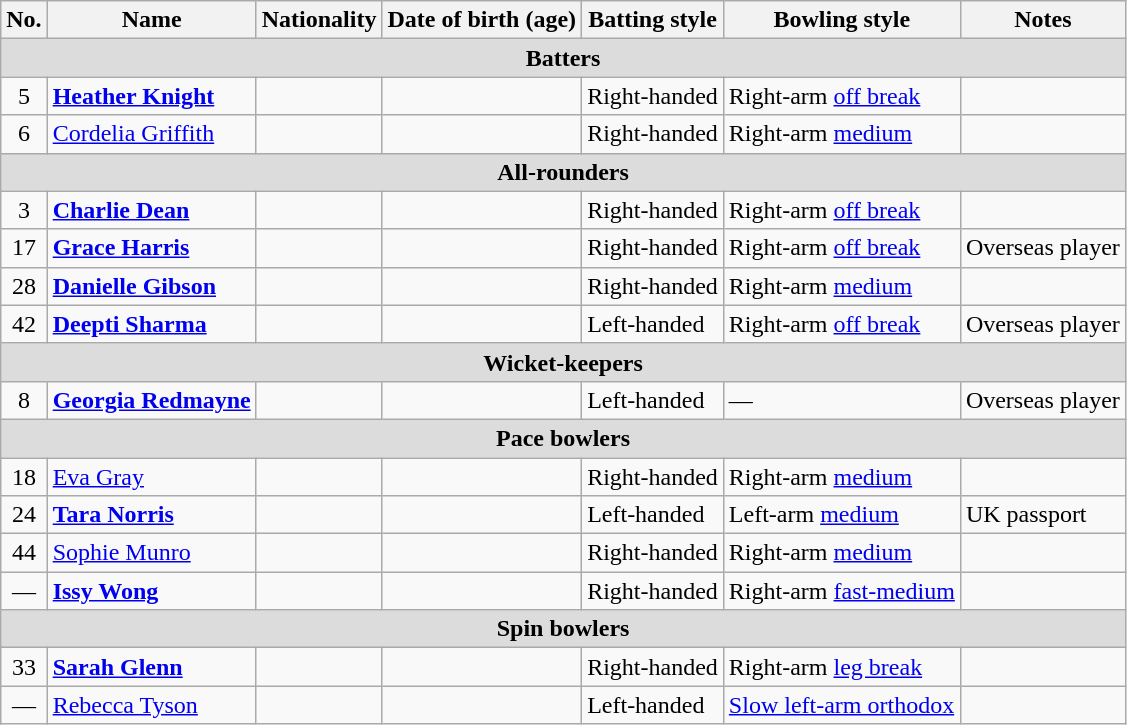<table class="wikitable">
<tr>
<th>No.</th>
<th>Name</th>
<th>Nationality</th>
<th>Date of birth (age)</th>
<th>Batting style</th>
<th>Bowling style</th>
<th>Notes</th>
</tr>
<tr>
<th colspan="7" style="background: #DCDCDC" align=right>Batters</th>
</tr>
<tr>
<td style="text-align:center">5</td>
<td><strong><a href='#'>Heather Knight</a></strong></td>
<td></td>
<td></td>
<td>Right-handed</td>
<td>Right-arm <a href='#'>off break</a></td>
<td></td>
</tr>
<tr>
<td style="text-align:center">6</td>
<td><a href='#'>Cordelia Griffith</a></td>
<td></td>
<td></td>
<td>Right-handed</td>
<td>Right-arm <a href='#'>medium</a></td>
<td></td>
</tr>
<tr>
<th colspan="7" style="background: #DCDCDC" align=right>All-rounders</th>
</tr>
<tr>
<td style="text-align:center">3</td>
<td><strong><a href='#'>Charlie Dean</a></strong></td>
<td></td>
<td></td>
<td>Right-handed</td>
<td>Right-arm <a href='#'>off break</a></td>
<td></td>
</tr>
<tr>
<td style="text-align:center">17</td>
<td><strong><a href='#'>Grace Harris</a></strong></td>
<td></td>
<td></td>
<td>Right-handed</td>
<td>Right-arm <a href='#'>off break</a></td>
<td>Overseas player</td>
</tr>
<tr>
<td style="text-align:center">28</td>
<td><strong><a href='#'>Danielle Gibson</a></strong></td>
<td></td>
<td></td>
<td>Right-handed</td>
<td>Right-arm <a href='#'>medium</a></td>
<td></td>
</tr>
<tr>
<td style="text-align:center">42</td>
<td><strong><a href='#'>Deepti Sharma</a></strong></td>
<td></td>
<td></td>
<td>Left-handed</td>
<td>Right-arm <a href='#'>off break</a></td>
<td>Overseas player</td>
</tr>
<tr>
<th colspan="7" style="background: #DCDCDC" align=right>Wicket-keepers</th>
</tr>
<tr>
<td style="text-align:center">8</td>
<td><strong><a href='#'>Georgia Redmayne</a></strong></td>
<td></td>
<td></td>
<td>Left-handed</td>
<td>—</td>
<td>Overseas player</td>
</tr>
<tr>
<th colspan="7" style="background: #DCDCDC" align=right>Pace bowlers</th>
</tr>
<tr>
<td style="text-align:center">18</td>
<td><a href='#'>Eva Gray</a></td>
<td></td>
<td></td>
<td>Right-handed</td>
<td>Right-arm <a href='#'>medium</a></td>
<td></td>
</tr>
<tr>
<td style="text-align:center">24</td>
<td><strong><a href='#'>Tara Norris</a></strong></td>
<td></td>
<td></td>
<td>Left-handed</td>
<td>Left-arm <a href='#'>medium</a></td>
<td>UK passport</td>
</tr>
<tr>
<td style="text-align:center">44</td>
<td><a href='#'>Sophie Munro</a></td>
<td></td>
<td></td>
<td>Right-handed</td>
<td>Right-arm <a href='#'>medium</a></td>
<td></td>
</tr>
<tr>
<td style="text-align:center">—</td>
<td><strong><a href='#'>Issy Wong</a></strong></td>
<td></td>
<td></td>
<td>Right-handed</td>
<td>Right-arm <a href='#'>fast-medium</a></td>
<td></td>
</tr>
<tr>
<th colspan="7" style="background: #DCDCDC" align=right>Spin bowlers</th>
</tr>
<tr>
<td style="text-align:center">33</td>
<td><strong><a href='#'>Sarah Glenn</a></strong></td>
<td></td>
<td></td>
<td>Right-handed</td>
<td>Right-arm <a href='#'>leg break</a></td>
<td></td>
</tr>
<tr>
<td style="text-align:center">—</td>
<td><a href='#'>Rebecca Tyson</a></td>
<td></td>
<td></td>
<td>Left-handed</td>
<td><a href='#'>Slow left-arm orthodox</a></td>
<td></td>
</tr>
</table>
